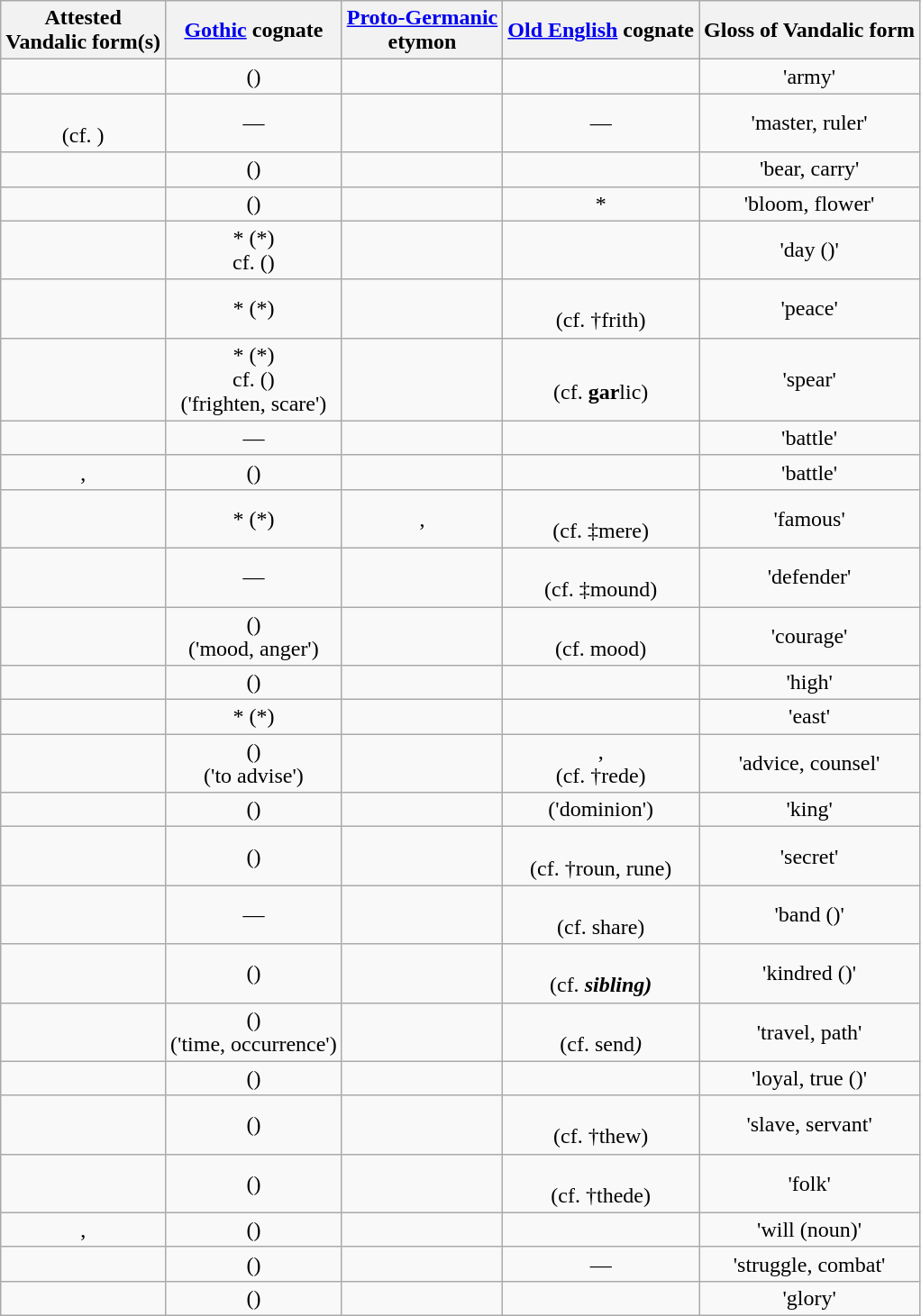<table class="wikitable" style="text-align:center;">
<tr>
<th>Attested<br>Vandalic form(s)</th>
<th><a href='#'>Gothic</a> cognate</th>
<th><a href='#'>Proto-Germanic</a><br> etymon</th>
<th><a href='#'>Old English</a> cognate</th>
<th>Gloss of Vandalic form</th>
</tr>
<tr>
<td></td>
<td> ()</td>
<td></td>
<td></td>
<td>'army'</td>
</tr>
<tr>
<td><br>(cf. )</td>
<td>—</td>
<td></td>
<td>—</td>
<td>'master, ruler'</td>
</tr>
<tr>
<td></td>
<td> ()</td>
<td></td>
<td></td>
<td>'bear, carry'</td>
</tr>
<tr>
<td></td>
<td> ()</td>
<td></td>
<td>*</td>
<td>'bloom, flower'</td>
</tr>
<tr>
<td></td>
<td>* (*)<br> cf.  ()</td>
<td></td>
<td></td>
<td>'day (<a href='#'></a>)'</td>
</tr>
<tr>
<td><br><br></td>
<td>* (*)</td>
<td></td>
<td><br>(cf.  †frith)</td>
<td>'peace'</td>
</tr>
<tr>
<td></td>
<td>* (*)<br>cf.  ()<br>('frighten, scare')</td>
<td></td>
<td><br>(cf.  <strong>gar</strong>lic)</td>
<td>'spear'</td>
</tr>
<tr>
<td><br></td>
<td>—</td>
<td></td>
<td></td>
<td>'battle'</td>
</tr>
<tr>
<td>, </td>
<td> ()</td>
<td></td>
<td></td>
<td>'battle'</td>
</tr>
<tr>
<td><br></td>
<td>* (*)</td>
<td>, </td>
<td><br>(cf.  ‡mere)</td>
<td>'famous'</td>
</tr>
<tr>
<td></td>
<td>—</td>
<td></td>
<td><br>(cf.  ‡mound)</td>
<td>'defender'</td>
</tr>
<tr>
<td></td>
<td> ()<br>('mood, anger')</td>
<td></td>
<td><br> (cf.  mood)</td>
<td>'courage'</td>
</tr>
<tr>
<td></td>
<td> ()</td>
<td></td>
<td></td>
<td>'high'</td>
</tr>
<tr>
<td><br></td>
<td>* (*)</td>
<td></td>
<td></td>
<td>'east'</td>
</tr>
<tr>
<td><br></td>
<td> ()<br>('to advise')</td>
<td></td>
<td>, <br>(cf.  †rede)</td>
<td>'advice, counsel'</td>
</tr>
<tr>
<td><br></td>
<td> ()</td>
<td></td>
<td> ('dominion')</td>
<td>'king'</td>
</tr>
<tr>
<td></td>
<td> ()</td>
<td></td>
<td><br>(cf.  †roun, rune)</td>
<td>'secret'</td>
</tr>
<tr>
<td></td>
<td>—</td>
<td></td>
<td><br>(cf.  share)</td>
<td>'band ()'</td>
</tr>
<tr>
<td></td>
<td> ()</td>
<td></td>
<td><br>(cf.  <strong><em>sib<strong>ling<em>)</td>
<td>'kindred ()'</td>
</tr>
<tr>
<td></td>
<td> ()<br>('time, occurrence')</td>
<td></td>
<td><br>(cf.  </em>send<em>)</td>
<td>'travel, path'</td>
</tr>
<tr>
<td></td>
<td> ()</td>
<td></td>
<td></td>
<td>'loyal, true (<a href='#'></a>)'</td>
</tr>
<tr>
<td></td>
<td> ()</td>
<td></td>
<td><br>(cf.  †thew)</td>
<td>'slave, servant'</td>
</tr>
<tr>
<td></td>
<td> ()</td>
<td></td>
<td><br>(cf.  †thede)</td>
<td>'folk'</td>
</tr>
<tr>
<td>, </td>
<td> ()</td>
<td></td>
<td></td>
<td>'will (noun)'</td>
</tr>
<tr>
<td><br></td>
<td> ()</td>
<td></td>
<td>—</td>
<td>'struggle, combat'</td>
</tr>
<tr>
<td></td>
<td> ()</td>
<td></td>
<td></td>
<td>'glory'</td>
</tr>
</table>
